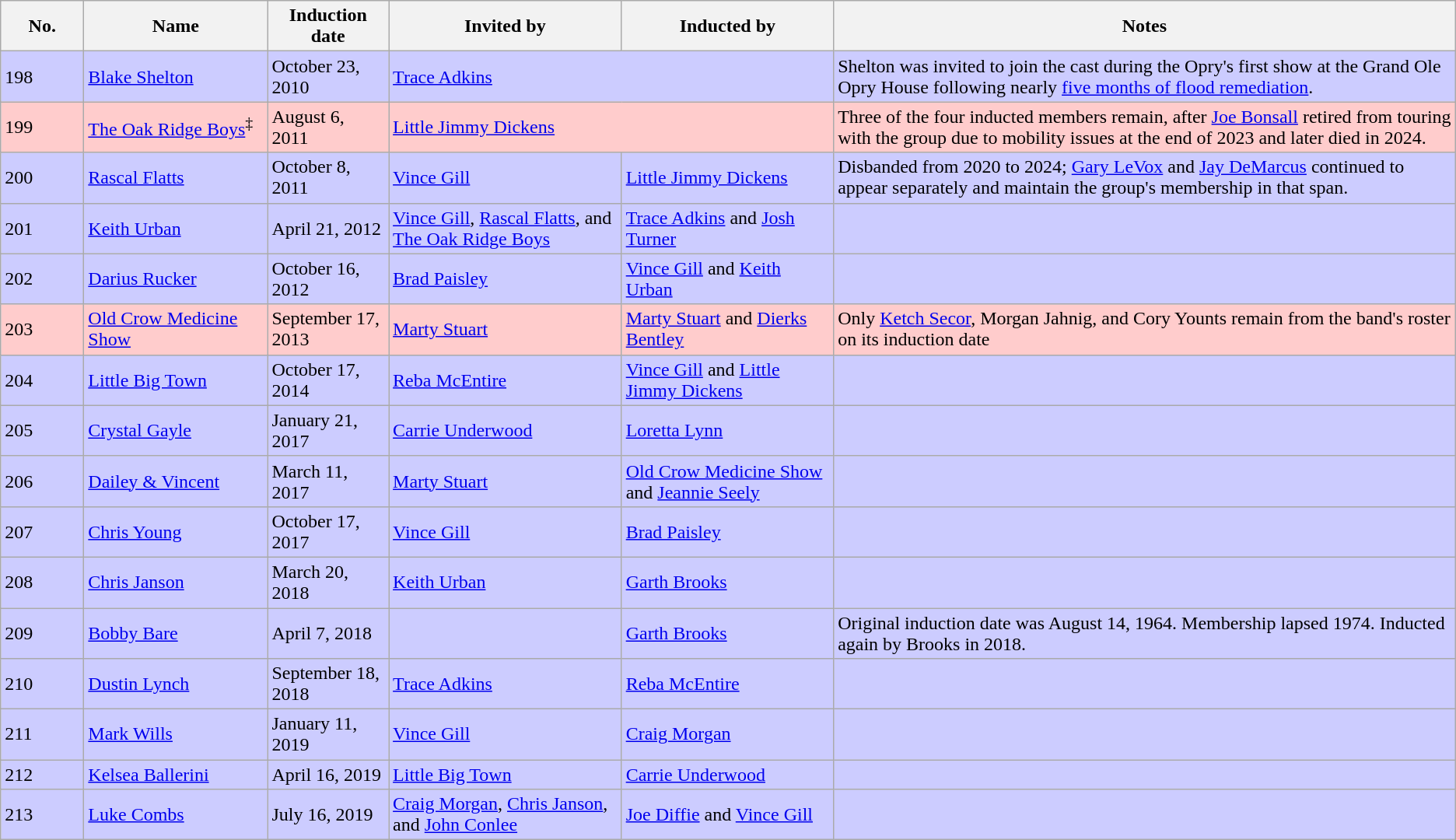<table class="wikitable sortable">
<tr>
<th scope="col" style="width:4em;">No.</th>
<th scope="col" style="width:150px;">Name</th>
<th scope="col" class="unsortable" >Induction date</th>
<th scope="col" class="unsortable">Invited by</th>
<th scope="col" class="unsortable">Inducted by</th>
<th scope="col" class="unsortable">Notes</th>
</tr>
<tr style="background:#ccccff">
<td>198</td>
<td><a href='#'>Blake Shelton</a></td>
<td>October 23, 2010</td>
<td colspan=2><a href='#'>Trace Adkins</a></td>
<td>Shelton was invited to join the cast during the Opry's first show at the Grand Ole Opry House following nearly <a href='#'>five months of flood remediation</a>.</td>
</tr>
<tr style="background:#ffcccc">
<td>199</td>
<td><a href='#'>The Oak Ridge Boys</a><sup>‡</sup></td>
<td>August 6, 2011</td>
<td colspan=2><a href='#'>Little Jimmy Dickens</a></td>
<td>Three of the four inducted members remain, after <a href='#'>Joe Bonsall</a> retired from touring with the group due to mobility issues at the end of 2023 and later died in 2024.</td>
</tr>
<tr style="background:#ccccff">
<td>200</td>
<td><a href='#'>Rascal Flatts</a></td>
<td>October 8, 2011</td>
<td><a href='#'>Vince Gill</a></td>
<td><a href='#'>Little Jimmy Dickens</a></td>
<td>Disbanded from 2020 to 2024; <a href='#'>Gary LeVox</a> and <a href='#'>Jay DeMarcus</a> continued to appear separately and maintain the group's membership in that span.</td>
</tr>
<tr style="background:#ccccff">
<td>201</td>
<td><a href='#'>Keith Urban</a></td>
<td>April 21, 2012</td>
<td><a href='#'>Vince Gill</a>, <a href='#'>Rascal Flatts</a>, and <a href='#'>The Oak Ridge Boys</a></td>
<td><a href='#'>Trace Adkins</a> and <a href='#'>Josh Turner</a></td>
<td></td>
</tr>
<tr style="background:#ccccff">
<td>202</td>
<td><a href='#'>Darius Rucker</a></td>
<td>October 16, 2012</td>
<td><a href='#'>Brad Paisley</a></td>
<td><a href='#'>Vince Gill</a> and <a href='#'>Keith Urban</a></td>
<td></td>
</tr>
<tr style="background:#ffcccc">
<td>203</td>
<td><a href='#'>Old Crow Medicine Show</a></td>
<td>September 17, 2013</td>
<td><a href='#'>Marty Stuart</a></td>
<td><a href='#'>Marty Stuart</a> and <a href='#'>Dierks Bentley</a></td>
<td>Only <a href='#'>Ketch Secor</a>, Morgan Jahnig, and Cory Younts remain from the band's roster on its induction date</td>
</tr>
<tr style="background:#ccccff">
<td>204</td>
<td><a href='#'>Little Big Town</a></td>
<td>October 17, 2014</td>
<td><a href='#'>Reba McEntire</a></td>
<td><a href='#'>Vince Gill</a> and <a href='#'>Little Jimmy Dickens</a></td>
<td></td>
</tr>
<tr style="background:#ccccff">
<td>205</td>
<td><a href='#'>Crystal Gayle</a></td>
<td>January 21, 2017</td>
<td><a href='#'>Carrie Underwood</a></td>
<td><a href='#'>Loretta Lynn</a></td>
<td></td>
</tr>
<tr style="background:#ccccff">
<td>206</td>
<td><a href='#'>Dailey & Vincent</a></td>
<td>March 11, 2017</td>
<td><a href='#'>Marty Stuart</a></td>
<td><a href='#'>Old Crow Medicine Show</a> and <a href='#'>Jeannie Seely</a></td>
<td></td>
</tr>
<tr style="background:#ccccff">
<td>207</td>
<td><a href='#'>Chris Young</a></td>
<td>October 17, 2017</td>
<td><a href='#'>Vince Gill</a></td>
<td><a href='#'>Brad Paisley</a></td>
<td></td>
</tr>
<tr style="background:#ccccff">
<td>208</td>
<td><a href='#'>Chris Janson</a></td>
<td>March 20, 2018</td>
<td><a href='#'>Keith Urban</a></td>
<td><a href='#'>Garth Brooks</a></td>
<td></td>
</tr>
<tr style="background:#ccccff">
<td>209</td>
<td><a href='#'>Bobby Bare</a></td>
<td>April 7, 2018</td>
<td></td>
<td><a href='#'>Garth Brooks</a></td>
<td>Original induction date was August 14, 1964. Membership lapsed 1974. Inducted again by Brooks in 2018.</td>
</tr>
<tr style="background:#ccccff">
<td>210</td>
<td><a href='#'>Dustin Lynch</a></td>
<td>September 18, 2018</td>
<td><a href='#'>Trace Adkins</a></td>
<td><a href='#'>Reba McEntire</a></td>
<td></td>
</tr>
<tr style="background:#ccccff">
<td>211</td>
<td><a href='#'>Mark Wills</a></td>
<td>January 11, 2019</td>
<td><a href='#'>Vince Gill</a></td>
<td><a href='#'>Craig Morgan</a></td>
<td></td>
</tr>
<tr style="background:#ccccff">
<td>212</td>
<td><a href='#'>Kelsea Ballerini</a></td>
<td>April 16, 2019</td>
<td><a href='#'>Little Big Town</a></td>
<td><a href='#'>Carrie Underwood</a></td>
<td></td>
</tr>
<tr style="background:#ccccff">
<td>213</td>
<td><a href='#'>Luke Combs</a></td>
<td>July 16, 2019</td>
<td><a href='#'>Craig Morgan</a>, <a href='#'>Chris Janson</a>, and <a href='#'>John Conlee</a></td>
<td><a href='#'>Joe Diffie</a> and <a href='#'>Vince Gill</a></td>
<td></td>
</tr>
</table>
